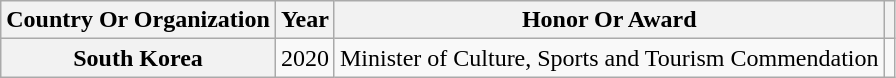<table class="wikitable plainrowheaders sortable" style="margin-right: 0;">
<tr>
<th scope="col">Country Or Organization</th>
<th scope="col">Year</th>
<th scope="col">Honor Or Award</th>
<th scope="col" class="unsortable"></th>
</tr>
<tr>
<th scope="row">South Korea</th>
<td style="text-align:center">2020</td>
<td>Minister of Culture, Sports and Tourism Commendation</td>
<td style="text-align:center"></td>
</tr>
</table>
